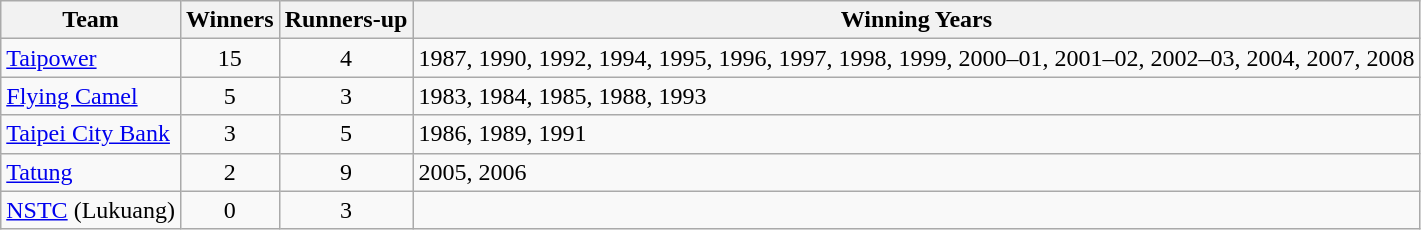<table class="wikitable">
<tr>
<th>Team</th>
<th>Winners</th>
<th>Runners-up</th>
<th>Winning Years</th>
</tr>
<tr>
<td><a href='#'>Taipower</a></td>
<td align="center">15</td>
<td align="center">4</td>
<td>1987, 1990, 1992, 1994, 1995, 1996, 1997, 1998, 1999, 2000–01, 2001–02, 2002–03, 2004, 2007, 2008</td>
</tr>
<tr>
<td><a href='#'>Flying Camel</a></td>
<td align="center">5</td>
<td align="center">3</td>
<td>1983, 1984, 1985, 1988, 1993</td>
</tr>
<tr>
<td><a href='#'>Taipei City Bank</a></td>
<td align="center">3</td>
<td align="center">5</td>
<td>1986, 1989, 1991</td>
</tr>
<tr>
<td><a href='#'>Tatung</a></td>
<td align="center">2</td>
<td align="center">9</td>
<td>2005, 2006</td>
</tr>
<tr>
<td><a href='#'>NSTC</a> (Lukuang)</td>
<td align="center">0</td>
<td align="center">3</td>
<td></td>
</tr>
</table>
